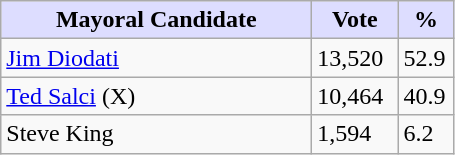<table class="wikitable">
<tr>
<th style="background:#ddf; width:200px;">Mayoral Candidate </th>
<th style="background:#ddf; width:50px;">Vote</th>
<th style="background:#ddf; width:30px;">%</th>
</tr>
<tr>
<td><a href='#'>Jim Diodati</a></td>
<td>13,520</td>
<td>52.9</td>
</tr>
<tr>
<td><a href='#'>Ted Salci</a> (X)</td>
<td>10,464</td>
<td>40.9</td>
</tr>
<tr>
<td>Steve King</td>
<td>1,594</td>
<td>6.2</td>
</tr>
</table>
